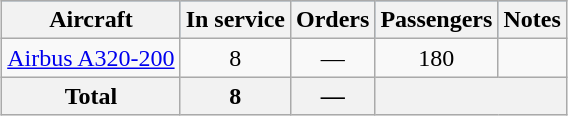<table class="wikitable" style="margin:1em auto; border-collapse:collapse;text-align:center">
<tr bgcolor=#75aadb>
<th>Aircraft</th>
<th>In service</th>
<th>Orders</th>
<th>Passengers</th>
<th>Notes</th>
</tr>
<tr>
<td><a href='#'>Airbus A320-200</a></td>
<td>8</td>
<td>—</td>
<td>180</td>
<td></td>
</tr>
<tr>
<th>Total</th>
<th>8</th>
<th>—</th>
<th colspan="2"></th>
</tr>
</table>
